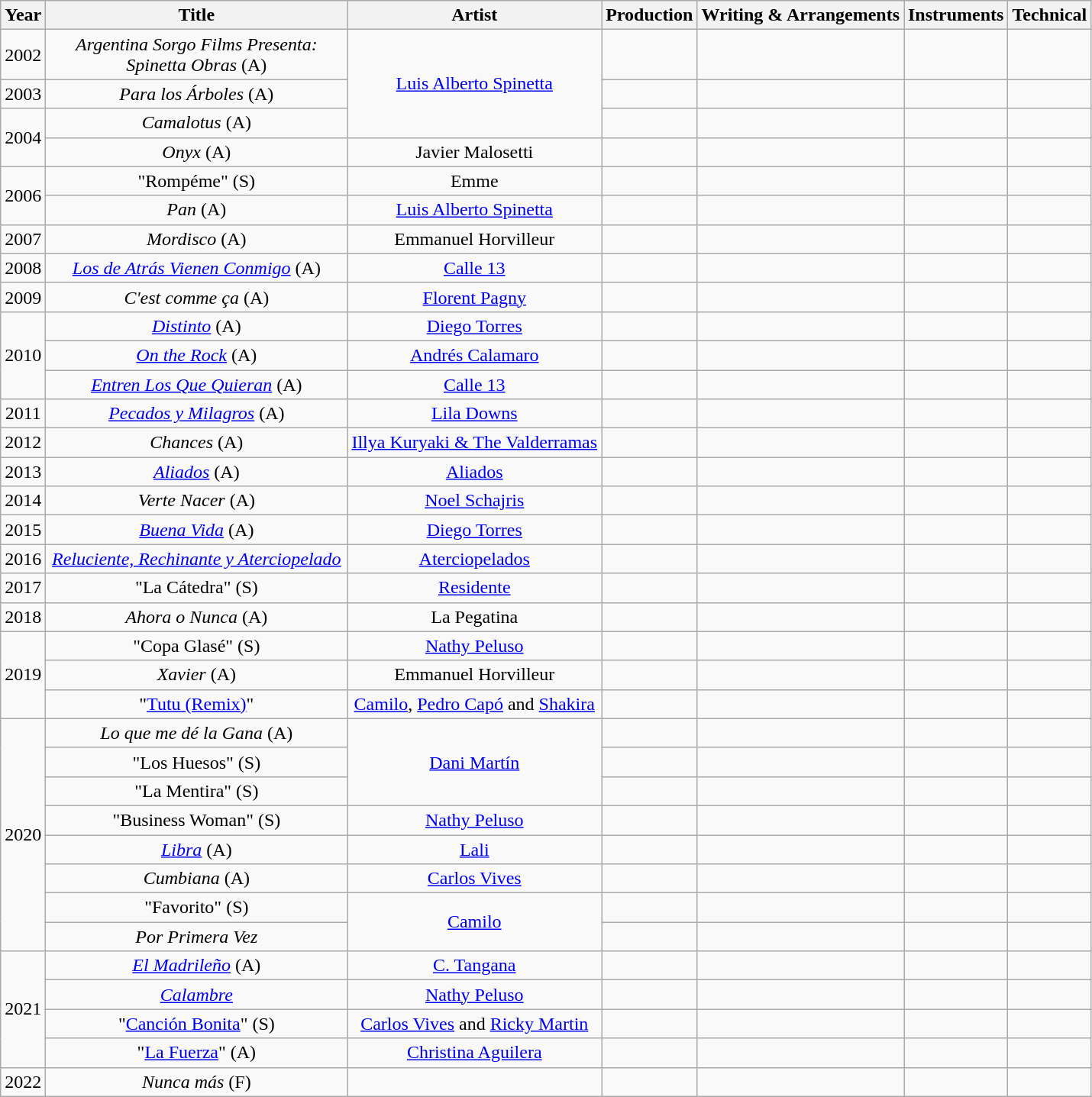<table style="text-align:center;" class="wikitable plainrowheaders">
<tr>
<th scope="col">Year</th>
<th scope="col" style="width:16em;">Title</th>
<th scope="col">Artist</th>
<th scope="col">Production</th>
<th scope="col">Writing & Arrangements</th>
<th scope="col">Instruments</th>
<th scope="col">Technical</th>
</tr>
<tr>
<td>2002</td>
<td><em>Argentina Sorgo Films Presenta: Spinetta Obras</em> (A)</td>
<td rowspan="3"><a href='#'>Luis Alberto Spinetta</a></td>
<td></td>
<td></td>
<td></td>
<td></td>
</tr>
<tr>
<td>2003</td>
<td><em>Para los Árboles</em> (A)</td>
<td></td>
<td></td>
<td></td>
<td></td>
</tr>
<tr>
<td rowspan="2">2004</td>
<td><em>Camalotus</em> (A)</td>
<td></td>
<td></td>
<td></td>
<td></td>
</tr>
<tr>
<td><em>Onyx</em> (A)</td>
<td>Javier Malosetti</td>
<td></td>
<td></td>
<td></td>
<td></td>
</tr>
<tr>
<td rowspan="2">2006</td>
<td>"Rompéme" (S)</td>
<td>Emme</td>
<td></td>
<td></td>
<td></td>
<td></td>
</tr>
<tr>
<td><em>Pan</em> (A)</td>
<td><a href='#'>Luis Alberto Spinetta</a></td>
<td></td>
<td></td>
<td></td>
<td></td>
</tr>
<tr>
<td>2007</td>
<td><em>Mordisco</em> (A)</td>
<td>Emmanuel Horvilleur</td>
<td></td>
<td></td>
<td></td>
<td></td>
</tr>
<tr>
<td>2008</td>
<td><em><a href='#'>Los de Atrás Vienen Conmigo</a></em> (A)</td>
<td><a href='#'>Calle 13</a></td>
<td></td>
<td></td>
<td></td>
<td></td>
</tr>
<tr>
<td>2009</td>
<td><em>C'est comme ça</em> (A)</td>
<td><a href='#'>Florent Pagny</a></td>
<td></td>
<td></td>
<td></td>
<td></td>
</tr>
<tr>
<td rowspan="3">2010</td>
<td><em><a href='#'>Distinto</a></em> (A)</td>
<td><a href='#'>Diego Torres</a></td>
<td></td>
<td></td>
<td></td>
<td></td>
</tr>
<tr>
<td><em><a href='#'>On the Rock</a></em> (A)</td>
<td><a href='#'>Andrés Calamaro</a></td>
<td></td>
<td></td>
<td></td>
<td></td>
</tr>
<tr>
<td><em><a href='#'>Entren Los Que Quieran</a></em> (A)</td>
<td><a href='#'>Calle 13</a></td>
<td></td>
<td></td>
<td></td>
<td></td>
</tr>
<tr>
<td>2011</td>
<td><em><a href='#'>Pecados y Milagros</a></em> (A)</td>
<td><a href='#'>Lila Downs</a></td>
<td></td>
<td></td>
<td></td>
<td></td>
</tr>
<tr>
<td>2012</td>
<td><em>Chances</em> (A)</td>
<td><a href='#'>Illya Kuryaki & The Valderramas</a></td>
<td></td>
<td></td>
<td></td>
<td></td>
</tr>
<tr>
<td>2013</td>
<td><em><a href='#'>Aliados</a></em> (A)</td>
<td><a href='#'>Aliados</a></td>
<td></td>
<td></td>
<td></td>
<td></td>
</tr>
<tr>
<td>2014</td>
<td><em>Verte Nacer</em> (A)</td>
<td><a href='#'>Noel Schajris</a></td>
<td></td>
<td></td>
<td></td>
<td></td>
</tr>
<tr>
<td>2015</td>
<td><em><a href='#'>Buena Vida</a></em> (A)</td>
<td><a href='#'>Diego Torres</a></td>
<td></td>
<td></td>
<td></td>
<td></td>
</tr>
<tr>
<td>2016</td>
<td><em><a href='#'>Reluciente, Rechinante y Aterciopelado</a></em></td>
<td><a href='#'>Aterciopelados</a></td>
<td></td>
<td></td>
<td></td>
<td></td>
</tr>
<tr>
<td>2017</td>
<td>"La Cátedra" (S)</td>
<td><a href='#'>Residente</a></td>
<td></td>
<td></td>
<td></td>
<td></td>
</tr>
<tr>
<td>2018</td>
<td><em>Ahora o Nunca</em> (A)</td>
<td>La Pegatina</td>
<td></td>
<td></td>
<td></td>
<td></td>
</tr>
<tr>
<td rowspan="3">2019</td>
<td>"Copa Glasé" (S)</td>
<td><a href='#'>Nathy Peluso</a></td>
<td></td>
<td></td>
<td></td>
<td></td>
</tr>
<tr>
<td><em>Xavier</em> (A)</td>
<td>Emmanuel Horvilleur</td>
<td></td>
<td></td>
<td></td>
<td></td>
</tr>
<tr>
<td>"<a href='#'>Tutu (Remix)</a>"</td>
<td><a href='#'>Camilo</a>, <a href='#'>Pedro Capó</a> and <a href='#'>Shakira</a></td>
<td></td>
<td></td>
<td></td>
<td></td>
</tr>
<tr>
<td rowspan="8">2020</td>
<td><em>Lo que me dé la Gana</em> (A)</td>
<td rowspan="3"><a href='#'>Dani Martín</a></td>
<td></td>
<td></td>
<td></td>
<td></td>
</tr>
<tr>
<td>"Los Huesos" (S)</td>
<td></td>
<td></td>
<td></td>
<td></td>
</tr>
<tr>
<td>"La Mentira" (S)</td>
<td></td>
<td></td>
<td></td>
<td></td>
</tr>
<tr>
<td>"Business Woman" (S)</td>
<td><a href='#'>Nathy Peluso</a></td>
<td></td>
<td></td>
<td></td>
<td></td>
</tr>
<tr>
<td><em><a href='#'>Libra</a></em> (A)</td>
<td><a href='#'>Lali</a></td>
<td></td>
<td></td>
<td></td>
<td></td>
</tr>
<tr>
<td><em>Cumbiana</em> (A)</td>
<td><a href='#'>Carlos Vives</a></td>
<td></td>
<td></td>
<td></td>
<td></td>
</tr>
<tr>
<td>"Favorito" (S)</td>
<td rowspan="2"><a href='#'>Camilo</a></td>
<td></td>
<td></td>
<td></td>
<td></td>
</tr>
<tr>
<td><em>Por Primera Vez</em></td>
<td></td>
<td></td>
<td></td>
<td></td>
</tr>
<tr>
<td rowspan="4">2021</td>
<td><em><a href='#'>El Madrileño</a></em> (A)</td>
<td><a href='#'>C. Tangana</a></td>
<td></td>
<td></td>
<td></td>
<td></td>
</tr>
<tr>
<td><em><a href='#'>Calambre</a></em></td>
<td><a href='#'>Nathy Peluso</a></td>
<td></td>
<td></td>
<td></td>
<td></td>
</tr>
<tr>
<td>"<a href='#'>Canción Bonita</a>" (S)</td>
<td><a href='#'>Carlos Vives</a> and <a href='#'>Ricky Martin</a></td>
<td></td>
<td></td>
<td></td>
<td></td>
</tr>
<tr>
<td>"<a href='#'>La Fuerza</a>" (A)</td>
<td><a href='#'>Christina Aguilera</a></td>
<td></td>
<td></td>
<td></td>
<td></td>
</tr>
<tr>
<td>2022</td>
<td><em>Nunca más</em> (F)</td>
<td></td>
<td></td>
<td></td>
<td></td>
</tr>
</table>
